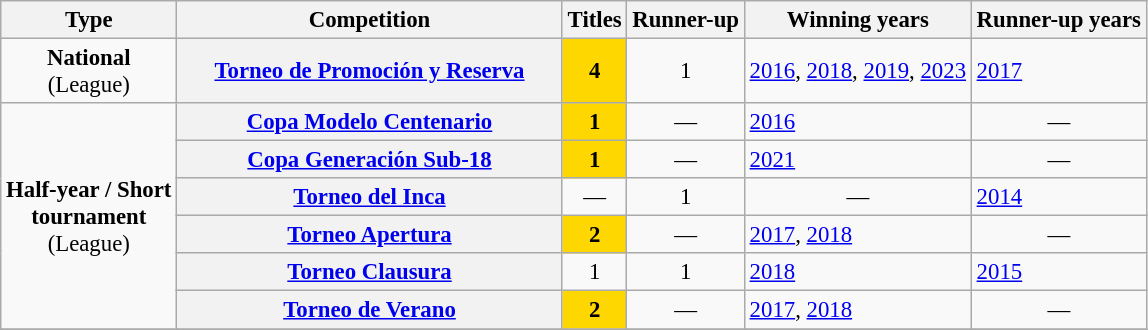<table class="wikitable plainrowheaders" style="font-size:95%; text-align:center;">
<tr>
<th>Type</th>
<th width=250px>Competition</th>
<th>Titles</th>
<th>Runner-up</th>
<th>Winning years</th>
<th>Runner-up years</th>
</tr>
<tr>
<td rowspan=1><strong>National</strong><br>(League)</td>
<th scope=col><a href='#'>Torneo de Promoción y Reserva</a></th>
<td bgcolor="gold"><strong>4</strong></td>
<td>1</td>
<td align="left"><a href='#'>2016</a>, <a href='#'>2018</a>, <a href='#'>2019</a>, <a href='#'>2023</a></td>
<td align="left"><a href='#'>2017</a></td>
</tr>
<tr>
<td rowspan=6><strong>Half-year / Short<br>tournament</strong><br>(League)</td>
<th scope=col><a href='#'>Copa Modelo Centenario</a></th>
<td bgcolor="gold"><strong>1</strong></td>
<td style="text-align:center;">—</td>
<td align="left"><a href='#'>2016</a></td>
<td style="text-align:center;">—</td>
</tr>
<tr>
<th scope=col><a href='#'>Copa Generación Sub-18</a></th>
<td bgcolor="gold"><strong>1</strong></td>
<td style="text-align:center;">—</td>
<td align="left"><a href='#'>2021</a></td>
<td style="text-align:center;">—</td>
</tr>
<tr>
<th scope=col><a href='#'>Torneo del Inca</a></th>
<td style="text-align:center;">—</td>
<td>1</td>
<td style="text-align:center;">—</td>
<td align="left"><a href='#'>2014</a></td>
</tr>
<tr>
<th scope=col><a href='#'>Torneo Apertura</a></th>
<td bgcolor="gold"><strong>2</strong></td>
<td style="text-align:center;">—</td>
<td align="left"><a href='#'>2017</a>, <a href='#'>2018</a></td>
<td style="text-align:center;">—</td>
</tr>
<tr>
<th scope=col><a href='#'>Torneo Clausura</a></th>
<td>1</td>
<td>1</td>
<td align="left"><a href='#'>2018</a></td>
<td align="left"><a href='#'>2015</a></td>
</tr>
<tr>
<th scope=col><a href='#'>Torneo de Verano</a></th>
<td bgcolor="gold"><strong>2</strong></td>
<td style="text-align:center;">—</td>
<td align="left"><a href='#'>2017</a>, <a href='#'>2018</a></td>
<td style="text-align:center;">—</td>
</tr>
<tr>
</tr>
</table>
